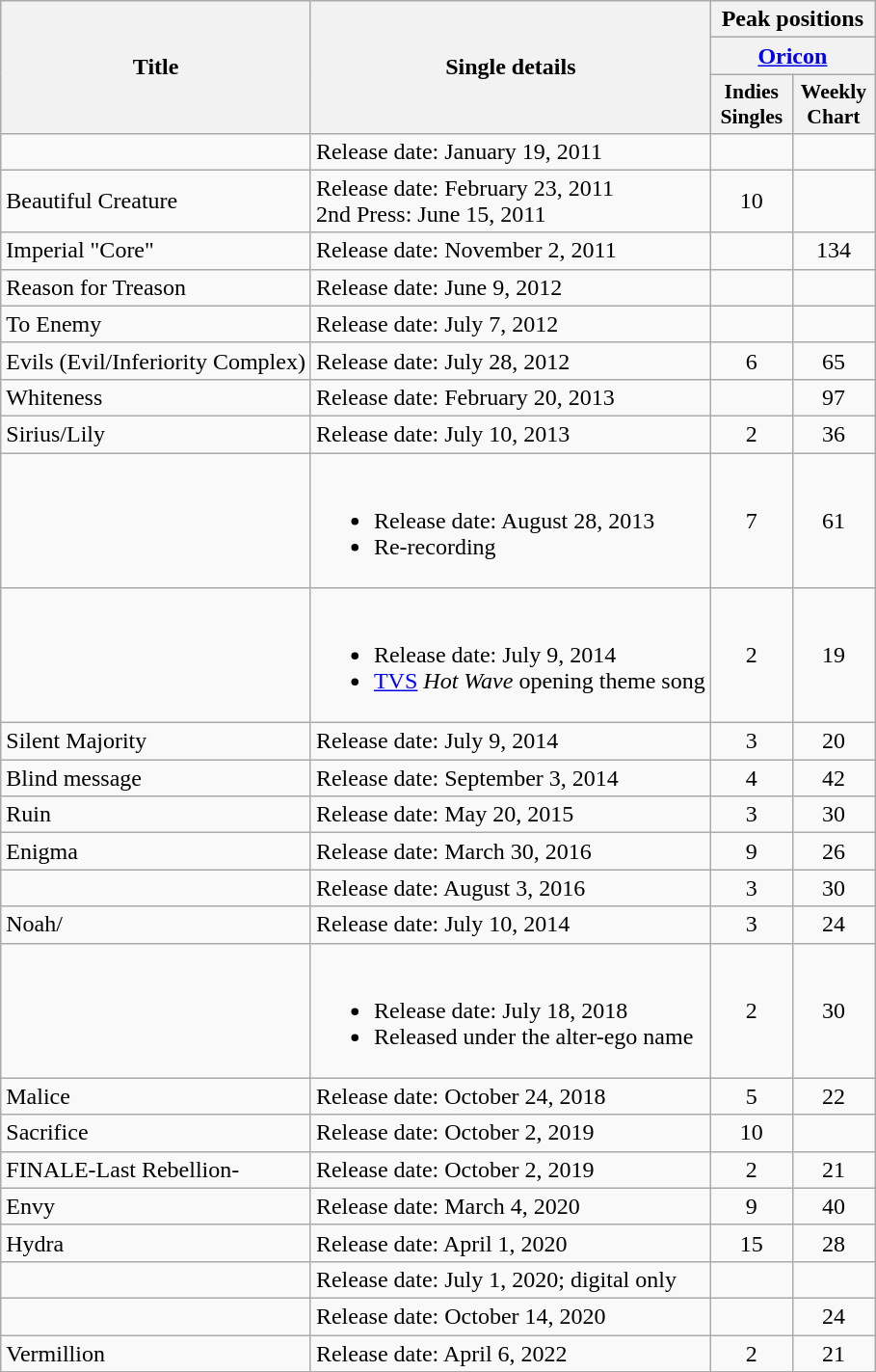<table class="wikitable plainrowheaders">
<tr>
<th scope="col" rowspan="3">Title</th>
<th scope="col" rowspan="3">Single details</th>
<th scope="col" colspan="2">Peak positions</th>
</tr>
<tr>
<th scope="col" colspan="2"><a href='#'>Oricon</a></th>
</tr>
<tr>
<th style="width:50px;font-size:90%;" scope="col">Indies Singles</th>
<th style="width:50px;font-size:90%;" scope="col">Weekly Chart</th>
</tr>
<tr>
<td></td>
<td>Release date: January 19, 2011</td>
<td align=center></td>
<td align=center></td>
</tr>
<tr>
<td>Beautiful Creature</td>
<td>Release date: February 23, 2011<br>2nd Press: June 15, 2011</td>
<td align=center>10</td>
<td align=center></td>
</tr>
<tr>
<td>Imperial "Core"</td>
<td>Release date: November 2, 2011<br></td>
<td align=center></td>
<td align=center>134</td>
</tr>
<tr>
<td>Reason for Treason</td>
<td>Release date: June 9, 2012</td>
<td align=center></td>
<td align=center></td>
</tr>
<tr>
<td>To Enemy</td>
<td>Release date: July 7, 2012</td>
<td align=center></td>
<td align=center></td>
</tr>
<tr>
<td>Evils (Evil/Inferiority Complex)</td>
<td>Release date: July 28, 2012<br></td>
<td align=center>6</td>
<td align=center>65</td>
</tr>
<tr>
<td>Whiteness</td>
<td>Release date: February 20, 2013</td>
<td align=center></td>
<td align=center>97</td>
</tr>
<tr>
<td>Sirius/Lily</td>
<td>Release date: July 10, 2013<br></td>
<td align=center>2</td>
<td align=center>36</td>
</tr>
<tr>
<td></td>
<td><br><ul><li>Release date: August 28, 2013</li><li>Re-recording</li></ul></td>
<td align=center>7</td>
<td align=center>61</td>
</tr>
<tr>
<td></td>
<td><br><ul><li>Release date: July 9, 2014</li><li><a href='#'>TVS</a> <em>Hot Wave</em> opening theme song</li></ul></td>
<td align=center>2</td>
<td align=center>19</td>
</tr>
<tr>
<td>Silent Majority</td>
<td>Release date: July 9, 2014<br></td>
<td align=center>3</td>
<td align=center>20</td>
</tr>
<tr>
<td>Blind message</td>
<td>Release date: September 3, 2014</td>
<td align=center>4</td>
<td align=center>42</td>
</tr>
<tr>
<td>Ruin</td>
<td>Release date: May 20, 2015<br></td>
<td align=center>3</td>
<td align=center>30</td>
</tr>
<tr>
<td>Enigma</td>
<td>Release date: March 30, 2016<br></td>
<td align=center>9</td>
<td align=center>26</td>
</tr>
<tr>
<td></td>
<td>Release date: August 3, 2016<br></td>
<td align=center>3</td>
<td align=center>30</td>
</tr>
<tr>
<td>Noah/</td>
<td>Release date: July 10, 2014<br></td>
<td align=center>3</td>
<td align=center>24</td>
</tr>
<tr>
<td></td>
<td><br><ul><li>Release date: July 18, 2018</li><li>Released under the alter-ego name </li></ul></td>
<td align=center>2</td>
<td align=center>30</td>
</tr>
<tr>
<td>Malice</td>
<td>Release date: October 24, 2018<br></td>
<td align=center>5</td>
<td align=center>22</td>
</tr>
<tr>
<td>Sacrifice</td>
<td>Release date: October 2, 2019<br></td>
<td align=center>10</td>
<td align=center></td>
</tr>
<tr>
<td>FINALE-Last Rebellion-</td>
<td>Release date: October 2, 2019<br></td>
<td align=center>2</td>
<td align=center>21</td>
</tr>
<tr>
<td>Envy</td>
<td>Release date: March 4, 2020<br></td>
<td align=center>9</td>
<td align=center>40</td>
</tr>
<tr>
<td>Hydra</td>
<td>Release date: April 1, 2020<br></td>
<td align=center>15</td>
<td align=center>28</td>
</tr>
<tr>
<td></td>
<td>Release date: July 1, 2020; digital only</td>
<td align=center></td>
<td align=center></td>
</tr>
<tr>
<td></td>
<td>Release date: October 14, 2020</td>
<td align=center></td>
<td align=center>24</td>
</tr>
<tr>
<td>Vermillion</td>
<td>Release date: April 6, 2022</td>
<td align=center>2</td>
<td align=center>21</td>
</tr>
</table>
